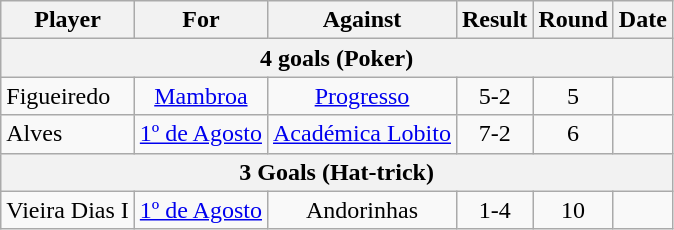<table class="wikitable" style="text-align:center">
<tr>
<th>Player</th>
<th>For</th>
<th>Against</th>
<th>Result</th>
<th>Round</th>
<th>Date</th>
</tr>
<tr>
<th colspan=6>4 goals (Poker)</th>
</tr>
<tr>
<td align="left"> Figueiredo</td>
<td><a href='#'>Mambroa</a></td>
<td><a href='#'>Progresso</a></td>
<td>5-2</td>
<td>5</td>
<td></td>
</tr>
<tr>
<td align="left"> Alves</td>
<td><a href='#'>1º de Agosto</a></td>
<td><a href='#'>Académica Lobito</a></td>
<td>7-2</td>
<td>6</td>
<td></td>
</tr>
<tr>
<th colspan=6>3 Goals (Hat-trick)</th>
</tr>
<tr>
<td align="left"> Vieira Dias I</td>
<td><a href='#'>1º de Agosto</a></td>
<td>Andorinhas</td>
<td>1-4</td>
<td>10</td>
<td></td>
</tr>
</table>
